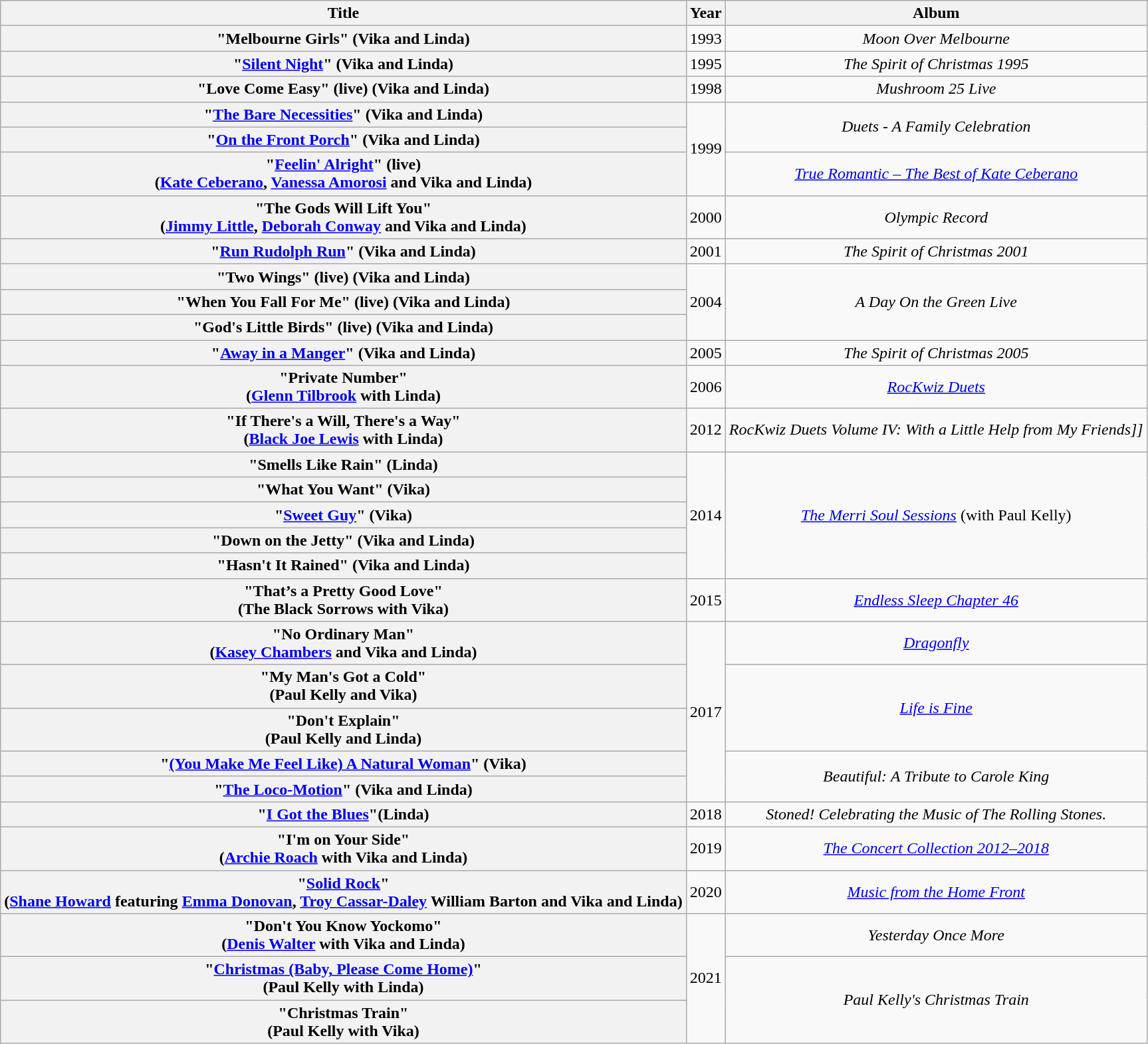<table class="wikitable plainrowheaders" style="text-align:center;" border="1">
<tr>
<th scope="col">Title</th>
<th scope="col">Year</th>
<th scope="col">Album</th>
</tr>
<tr>
<th scope="row">"Melbourne Girls" <span>(Vika and Linda)</span></th>
<td>1993</td>
<td><em>Moon Over Melbourne </em></td>
</tr>
<tr>
<th scope="row">"<a href='#'>Silent Night</a>" <span>(Vika and Linda)</span></th>
<td>1995</td>
<td><em>The Spirit of Christmas 1995</em></td>
</tr>
<tr>
<th scope="row">"Love Come Easy" (live) <span>(Vika and Linda)</span></th>
<td>1998</td>
<td><em>Mushroom 25 Live</em></td>
</tr>
<tr>
<th scope="row">"<a href='#'>The Bare Necessities</a>" <span>(Vika and Linda)</span></th>
<td rowspan="3">1999</td>
<td rowspan="2"><em>Duets - A Family Celebration</em></td>
</tr>
<tr>
<th scope="row">"<a href='#'>On the Front Porch</a>" <span>(Vika and Linda)</span></th>
</tr>
<tr>
<th scope="row">"<a href='#'>Feelin' Alright</a>" (live) <br><span>(<a href='#'>Kate Ceberano</a>, <a href='#'>Vanessa Amorosi</a> and Vika and Linda)</span></th>
<td><em><a href='#'>True Romantic – The Best of Kate Ceberano</a></em></td>
</tr>
<tr>
<th scope="row">"The Gods Will Lift You" <br><span>(<a href='#'>Jimmy Little</a>, <a href='#'>Deborah Conway</a> and Vika and Linda)</span></th>
<td>2000</td>
<td><em>Olympic Record</em></td>
</tr>
<tr>
<th scope="row">"<a href='#'>Run Rudolph Run</a>" <span>(Vika and Linda)</span></th>
<td>2001</td>
<td><em>The Spirit of Christmas 2001</em></td>
</tr>
<tr>
<th scope="row">"Two Wings" (live) <span>(Vika and Linda)</span></th>
<td rowspan="3">2004</td>
<td rowspan="3"><em>A Day On the Green Live</em></td>
</tr>
<tr>
<th scope="row">"When You Fall For Me" (live) <span>(Vika and Linda)</span></th>
</tr>
<tr>
<th scope="row">"God's Little Birds" (live) <span>(Vika and Linda)</span></th>
</tr>
<tr>
<th scope="row">"<a href='#'>Away in a Manger</a>" <span>(Vika and Linda)</span></th>
<td>2005</td>
<td><em>The Spirit of Christmas 2005</em></td>
</tr>
<tr>
<th scope="row">"Private Number"<br><span>(<a href='#'>Glenn Tilbrook</a> with Linda)</span></th>
<td>2006</td>
<td><em><a href='#'>RocKwiz Duets</a></em></td>
</tr>
<tr>
<th scope="row">"If There's a Will, There's a Way"<br><span>(<a href='#'>Black Joe Lewis</a> with Linda)</span></th>
<td>2012</td>
<td><em>RocKwiz Duets Volume IV: With a Little Help from My Friends]]</em></td>
</tr>
<tr>
<th scope="row">"Smells Like Rain" <span>(Linda)</span></th>
<td rowspan="5">2014</td>
<td rowspan="5"><em><a href='#'>The Merri Soul Sessions</a></em> (with Paul Kelly)</td>
</tr>
<tr>
<th scope="row">"What You Want" <span>(Vika)</span></th>
</tr>
<tr>
<th scope="row">"<a href='#'>Sweet Guy</a>" <span>(Vika)</span></th>
</tr>
<tr>
<th scope="row">"Down on the Jetty" <span>(Vika and Linda)</span></th>
</tr>
<tr>
<th scope="row">"Hasn't It Rained" <span>(Vika and Linda)</span></th>
</tr>
<tr>
<th scope="row">"That’s a Pretty Good Love"<br><span>(The Black Sorrows with Vika)</span></th>
<td>2015</td>
<td><em><a href='#'>Endless Sleep Chapter 46</a></em></td>
</tr>
<tr>
<th scope="row">"No Ordinary Man"<br><span>(<a href='#'>Kasey Chambers</a> and Vika and Linda)</span></th>
<td rowspan="5">2017</td>
<td><em><a href='#'>Dragonfly</a></em></td>
</tr>
<tr>
<th scope="row">"My Man's Got a Cold"<br><span>(Paul Kelly and Vika)</span></th>
<td rowspan="2"><em><a href='#'>Life is Fine</a></em></td>
</tr>
<tr>
<th scope="row">"Don't Explain"<br><span>(Paul Kelly and Linda)</span></th>
</tr>
<tr>
<th scope="row">"<a href='#'>(You Make Me Feel Like) A Natural Woman</a>" <span>(Vika)</span></th>
<td rowspan="2"><em>Beautiful: A Tribute to Carole King</em></td>
</tr>
<tr>
<th scope="row">"<a href='#'>The Loco-Motion</a>" <span>(Vika and Linda)</span></th>
</tr>
<tr>
<th scope="row">"<a href='#'>I Got the Blues</a>"<span>(Linda)</span></th>
<td>2018</td>
<td><em>Stoned! Celebrating the Music of The Rolling Stones.</em></td>
</tr>
<tr>
<th scope="row">"I'm on Your Side"<br><span>(<a href='#'>Archie Roach</a> with Vika and Linda)</span></th>
<td>2019</td>
<td><em><a href='#'>The Concert Collection 2012–2018</a></em></td>
</tr>
<tr>
<th scope="row">"<a href='#'>Solid Rock</a>"<br><span>(<a href='#'>Shane Howard</a> featuring <a href='#'>Emma Donovan</a>, <a href='#'>Troy Cassar-Daley</a> William Barton and Vika and Linda)</span></th>
<td>2020</td>
<td><em><a href='#'>Music from the Home Front</a></em></td>
</tr>
<tr>
<th scope="row">"Don't You Know Yockomo"<br><span>(<a href='#'>Denis Walter</a> with Vika and Linda)</span></th>
<td rowspan="3">2021</td>
<td><em>Yesterday Once More</em></td>
</tr>
<tr>
<th scope="row">"<a href='#'>Christmas (Baby, Please Come Home)</a>"<br><span>(Paul Kelly with Linda)</span></th>
<td rowspan="2"><em>Paul Kelly's Christmas Train</em></td>
</tr>
<tr>
<th scope="row">"Christmas Train"<br><span>(Paul Kelly with Vika)</span></th>
</tr>
</table>
